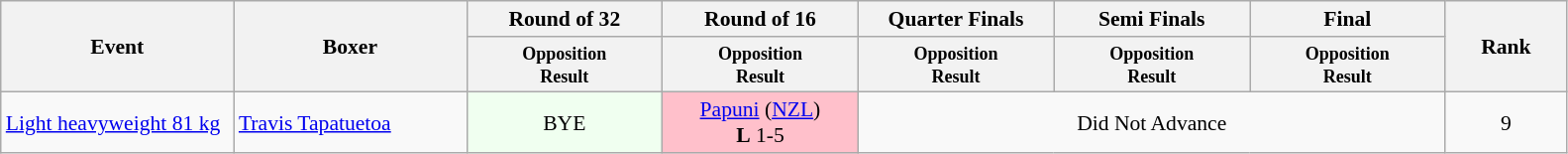<table class=wikitable style="font-size:90%">
<tr>
<th rowspan="2" style="width:150px;">Event</th>
<th rowspan="2" style="width:150px;">Boxer</th>
<th width=125>Round of 32</th>
<th width=125>Round of 16</th>
<th width=125>Quarter Finals</th>
<th width=125>Semi Finals</th>
<th width=125>Final</th>
<th rowspan="2" style="width:75px;">Rank</th>
</tr>
<tr>
<th style="line-height:1em"><small>Opposition<br>Result</small></th>
<th style="line-height:1em"><small>Opposition<br>Result</small></th>
<th style="line-height:1em"><small>Opposition<br>Result</small></th>
<th style="line-height:1em"><small>Opposition<br>Result</small></th>
<th style="line-height:1em"><small>Opposition<br>Result</small></th>
</tr>
<tr>
<td><a href='#'>Light heavyweight 81 kg</a></td>
<td><a href='#'>Travis Tapatuetoa </a></td>
<td style="text-align:center; background:honeydew;">BYE</td>
<td style="text-align:center; background:pink;"> <a href='#'>Papuni</a> (<a href='#'>NZL</a>)<br><strong>L</strong> 1-5</td>
<td colspan="3" style="text-align:center;">Did Not Advance</td>
<td style="text-align:center;">9</td>
</tr>
</table>
